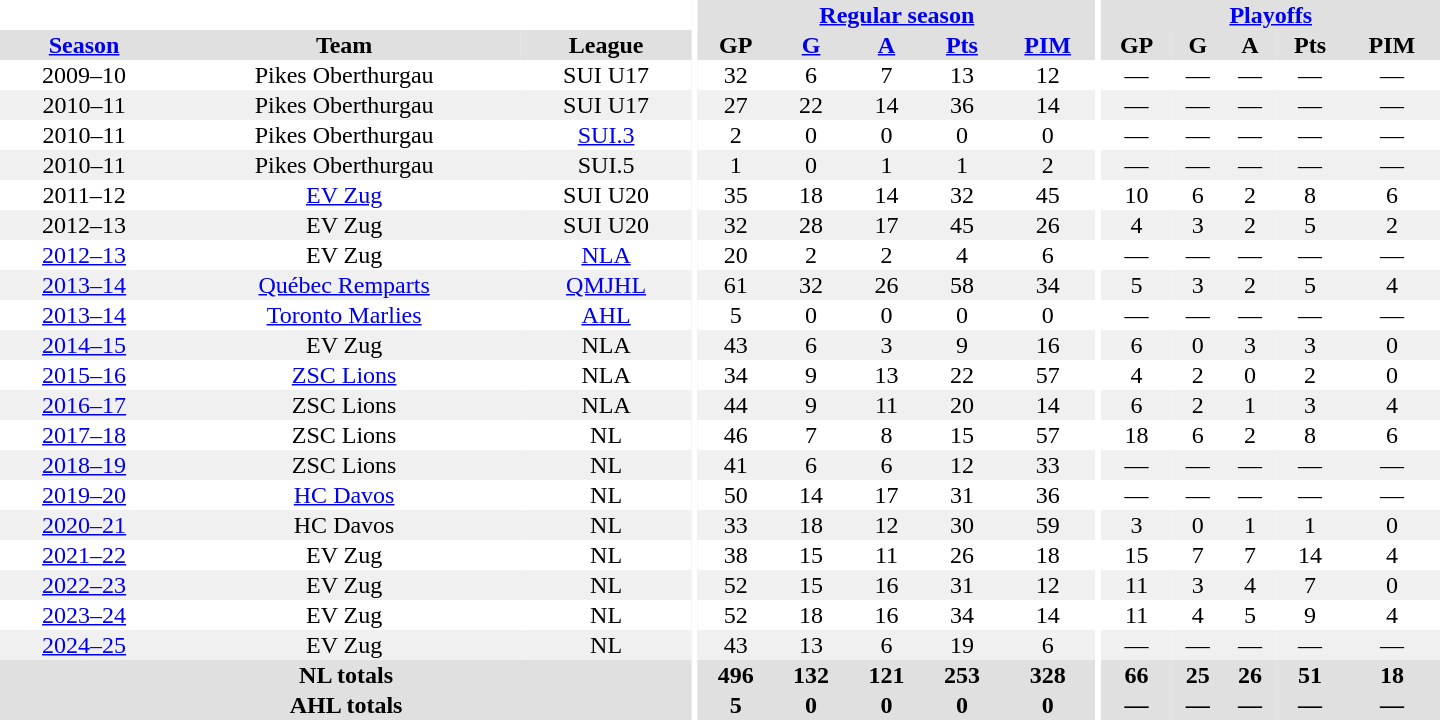<table border="0" cellpadding="1" cellspacing="0" style="text-align:center; width:60em">
<tr bgcolor="#e0e0e0">
<th colspan="3" bgcolor="#ffffff"></th>
<th rowspan="99" bgcolor="#ffffff"></th>
<th colspan="5"><a href='#'>Regular season</a></th>
<th rowspan="99" bgcolor="#ffffff"></th>
<th colspan="5"><a href='#'>Playoffs</a></th>
</tr>
<tr bgcolor="#e0e0e0">
<th><a href='#'>Season</a></th>
<th>Team</th>
<th>League</th>
<th>GP</th>
<th><a href='#'>G</a></th>
<th><a href='#'>A</a></th>
<th><a href='#'>Pts</a></th>
<th><a href='#'>PIM</a></th>
<th>GP</th>
<th>G</th>
<th>A</th>
<th>Pts</th>
<th>PIM</th>
</tr>
<tr>
<td>2009–10</td>
<td>Pikes Oberthurgau</td>
<td>SUI U17</td>
<td>32</td>
<td>6</td>
<td>7</td>
<td>13</td>
<td>12</td>
<td>—</td>
<td>—</td>
<td>—</td>
<td>—</td>
<td>—</td>
</tr>
<tr bgcolor="#f0f0f0">
<td>2010–11</td>
<td>Pikes Oberthurgau</td>
<td>SUI U17</td>
<td>27</td>
<td>22</td>
<td>14</td>
<td>36</td>
<td>14</td>
<td>—</td>
<td>—</td>
<td>—</td>
<td>—</td>
<td>—</td>
</tr>
<tr>
<td>2010–11</td>
<td>Pikes Oberthurgau</td>
<td><a href='#'>SUI.3</a></td>
<td>2</td>
<td>0</td>
<td>0</td>
<td>0</td>
<td>0</td>
<td>—</td>
<td>—</td>
<td>—</td>
<td>—</td>
<td>—</td>
</tr>
<tr bgcolor="#f0f0f0">
<td>2010–11</td>
<td>Pikes Oberthurgau</td>
<td>SUI.5</td>
<td>1</td>
<td>0</td>
<td>1</td>
<td>1</td>
<td>2</td>
<td>—</td>
<td>—</td>
<td>—</td>
<td>—</td>
<td>—</td>
</tr>
<tr>
<td>2011–12</td>
<td><a href='#'>EV Zug</a></td>
<td>SUI U20</td>
<td>35</td>
<td>18</td>
<td>14</td>
<td>32</td>
<td>45</td>
<td>10</td>
<td>6</td>
<td>2</td>
<td>8</td>
<td>6</td>
</tr>
<tr bgcolor="#f0f0f0">
<td>2012–13</td>
<td>EV Zug</td>
<td>SUI U20</td>
<td>32</td>
<td>28</td>
<td>17</td>
<td>45</td>
<td>26</td>
<td>4</td>
<td>3</td>
<td>2</td>
<td>5</td>
<td>2</td>
</tr>
<tr>
<td><a href='#'>2012–13</a></td>
<td>EV Zug</td>
<td><a href='#'>NLA</a></td>
<td>20</td>
<td>2</td>
<td>2</td>
<td>4</td>
<td>6</td>
<td>—</td>
<td>—</td>
<td>—</td>
<td>—</td>
<td>—</td>
</tr>
<tr bgcolor="#f0f0f0">
<td><a href='#'>2013–14</a></td>
<td><a href='#'>Québec Remparts</a></td>
<td><a href='#'>QMJHL</a></td>
<td>61</td>
<td>32</td>
<td>26</td>
<td>58</td>
<td>34</td>
<td>5</td>
<td>3</td>
<td>2</td>
<td>5</td>
<td>4</td>
</tr>
<tr>
<td><a href='#'>2013–14</a></td>
<td><a href='#'>Toronto Marlies</a></td>
<td><a href='#'>AHL</a></td>
<td>5</td>
<td>0</td>
<td>0</td>
<td>0</td>
<td>0</td>
<td>—</td>
<td>—</td>
<td>—</td>
<td>—</td>
<td>—</td>
</tr>
<tr bgcolor="#f0f0f0">
<td><a href='#'>2014–15</a></td>
<td>EV Zug</td>
<td>NLA</td>
<td>43</td>
<td>6</td>
<td>3</td>
<td>9</td>
<td>16</td>
<td>6</td>
<td>0</td>
<td>3</td>
<td>3</td>
<td>0</td>
</tr>
<tr>
<td><a href='#'>2015–16</a></td>
<td><a href='#'>ZSC Lions</a></td>
<td>NLA</td>
<td>34</td>
<td>9</td>
<td>13</td>
<td>22</td>
<td>57</td>
<td>4</td>
<td>2</td>
<td>0</td>
<td>2</td>
<td>0</td>
</tr>
<tr bgcolor="#f0f0f0">
<td><a href='#'>2016–17</a></td>
<td>ZSC Lions</td>
<td>NLA</td>
<td>44</td>
<td>9</td>
<td>11</td>
<td>20</td>
<td>14</td>
<td>6</td>
<td>2</td>
<td>1</td>
<td>3</td>
<td>4</td>
</tr>
<tr>
<td><a href='#'>2017–18</a></td>
<td>ZSC Lions</td>
<td>NL</td>
<td>46</td>
<td>7</td>
<td>8</td>
<td>15</td>
<td>57</td>
<td>18</td>
<td>6</td>
<td>2</td>
<td>8</td>
<td>6</td>
</tr>
<tr bgcolor="#f0f0f0">
<td><a href='#'>2018–19</a></td>
<td>ZSC Lions</td>
<td>NL</td>
<td>41</td>
<td>6</td>
<td>6</td>
<td>12</td>
<td>33</td>
<td>—</td>
<td>—</td>
<td>—</td>
<td>—</td>
<td>—</td>
</tr>
<tr>
<td><a href='#'>2019–20</a></td>
<td><a href='#'>HC Davos</a></td>
<td>NL</td>
<td>50</td>
<td>14</td>
<td>17</td>
<td>31</td>
<td>36</td>
<td>—</td>
<td>—</td>
<td>—</td>
<td>—</td>
<td>—</td>
</tr>
<tr bgcolor="#f0f0f0">
<td><a href='#'>2020–21</a></td>
<td>HC Davos</td>
<td>NL</td>
<td>33</td>
<td>18</td>
<td>12</td>
<td>30</td>
<td>59</td>
<td>3</td>
<td>0</td>
<td>1</td>
<td>1</td>
<td>0</td>
</tr>
<tr>
<td><a href='#'>2021–22</a></td>
<td>EV Zug</td>
<td>NL</td>
<td>38</td>
<td>15</td>
<td>11</td>
<td>26</td>
<td>18</td>
<td>15</td>
<td>7</td>
<td>7</td>
<td>14</td>
<td>4</td>
</tr>
<tr bgcolor="#f0f0f0">
<td><a href='#'>2022–23</a></td>
<td>EV Zug</td>
<td>NL</td>
<td>52</td>
<td>15</td>
<td>16</td>
<td>31</td>
<td>12</td>
<td>11</td>
<td>3</td>
<td>4</td>
<td>7</td>
<td>0</td>
</tr>
<tr>
<td><a href='#'>2023–24</a></td>
<td>EV Zug</td>
<td>NL</td>
<td>52</td>
<td>18</td>
<td>16</td>
<td>34</td>
<td>14</td>
<td>11</td>
<td>4</td>
<td>5</td>
<td>9</td>
<td>4</td>
</tr>
<tr bgcolor="#f0f0f0">
<td><a href='#'>2024–25</a></td>
<td>EV Zug</td>
<td>NL</td>
<td>43</td>
<td>13</td>
<td>6</td>
<td>19</td>
<td>6</td>
<td>—</td>
<td>—</td>
<td>—</td>
<td>—</td>
<td>—</td>
</tr>
<tr bgcolor="#e0e0e0">
<th colspan="3">NL totals</th>
<th>496</th>
<th>132</th>
<th>121</th>
<th>253</th>
<th>328</th>
<th>66</th>
<th>25</th>
<th>26</th>
<th>51</th>
<th>18</th>
</tr>
<tr bgcolor="#e0e0e0">
<th colspan="3">AHL totals</th>
<th>5</th>
<th>0</th>
<th>0</th>
<th>0</th>
<th>0</th>
<th>—</th>
<th>—</th>
<th>—</th>
<th>—</th>
<th>—</th>
</tr>
</table>
